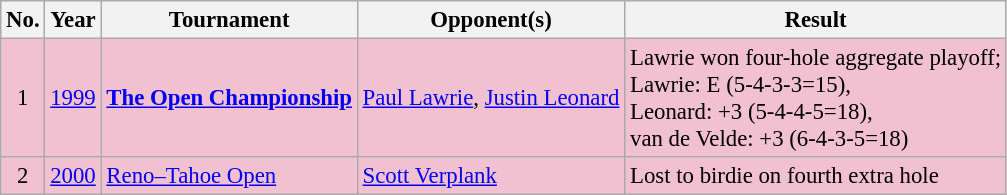<table class="wikitable" style="font-size:95%;">
<tr>
<th>No.</th>
<th>Year</th>
<th>Tournament</th>
<th>Opponent(s)</th>
<th>Result</th>
</tr>
<tr style="background:#F2C1D1;">
<td align=center>1</td>
<td><a href='#'>1999</a></td>
<td><strong><a href='#'>The Open Championship</a></strong></td>
<td> <a href='#'>Paul Lawrie</a>,  <a href='#'>Justin Leonard</a></td>
<td>Lawrie won four-hole aggregate playoff;<br>Lawrie: E (5-4-3-3=15),<br>Leonard: +3 (5-4-4-5=18),<br>van de Velde: +3 (6-4-3-5=18)</td>
</tr>
<tr style="background:#F2C1D1;">
<td align=center>2</td>
<td><a href='#'>2000</a></td>
<td><a href='#'>Reno–Tahoe Open</a></td>
<td> <a href='#'>Scott Verplank</a></td>
<td>Lost to birdie on fourth extra hole</td>
</tr>
</table>
